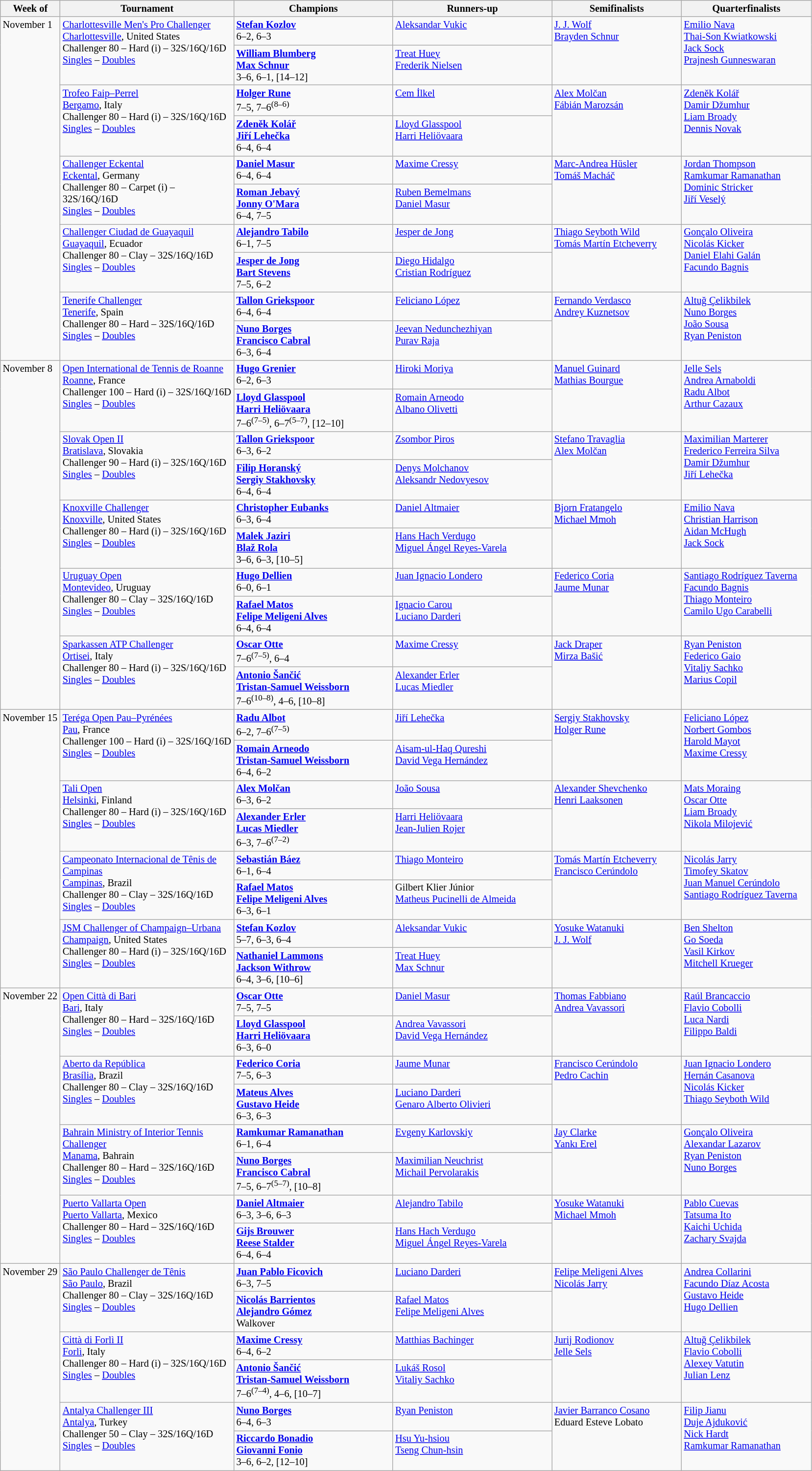<table class="wikitable" style="font-size:85%;">
<tr>
<th width="75">Week of</th>
<th width="230">Tournament</th>
<th width="210">Champions</th>
<th width="210">Runners-up</th>
<th width="170">Semifinalists</th>
<th width="170">Quarterfinalists</th>
</tr>
<tr valign=top>
<td rowspan=10>November 1</td>
<td rowspan=2><a href='#'>Charlottesville Men's Pro Challenger</a><br><a href='#'>Charlottesville</a>, United States <br> Challenger 80 – Hard (i) – 32S/16Q/16D<br><a href='#'>Singles</a> – <a href='#'>Doubles</a></td>
<td> <strong><a href='#'>Stefan Kozlov</a></strong><br>6–2, 6–3</td>
<td> <a href='#'>Aleksandar Vukic</a></td>
<td rowspan=2> <a href='#'>J. J. Wolf</a> <br>  <a href='#'>Brayden Schnur</a></td>
<td rowspan=2> <a href='#'>Emilio Nava</a> <br> <a href='#'>Thai-Son Kwiatkowski</a> <br> <a href='#'>Jack Sock</a> <br> <a href='#'>Prajnesh Gunneswaran</a></td>
</tr>
<tr valign=top>
<td> <strong><a href='#'>William Blumberg</a></strong><br> <strong><a href='#'>Max Schnur</a></strong><br>3–6, 6–1, [14–12]</td>
<td> <a href='#'>Treat Huey</a><br> <a href='#'>Frederik Nielsen</a></td>
</tr>
<tr valign=top>
<td rowspan=2><a href='#'>Trofeo Faip–Perrel</a><br><a href='#'>Bergamo</a>, Italy <br> Challenger 80 – Hard (i) – 32S/16Q/16D<br><a href='#'>Singles</a> – <a href='#'>Doubles</a></td>
<td> <strong><a href='#'>Holger Rune</a></strong><br>7–5, 7–6<sup>(8–6)</sup></td>
<td> <a href='#'>Cem İlkel</a></td>
<td rowspan=2> <a href='#'>Alex Molčan</a> <br>  <a href='#'>Fábián Marozsán</a></td>
<td rowspan=2> <a href='#'>Zdeněk Kolář</a> <br> <a href='#'>Damir Džumhur</a> <br> <a href='#'>Liam Broady</a> <br>  <a href='#'>Dennis Novak</a></td>
</tr>
<tr valign=top>
<td> <strong><a href='#'>Zdeněk Kolář</a></strong><br> <strong><a href='#'>Jiří Lehečka</a></strong><br>6–4, 6–4</td>
<td> <a href='#'>Lloyd Glasspool</a><br> <a href='#'>Harri Heliövaara</a></td>
</tr>
<tr valign=top>
<td rowspan=2><a href='#'>Challenger Eckental</a><br><a href='#'>Eckental</a>, Germany <br> Challenger 80 – Carpet (i) – 32S/16Q/16D<br><a href='#'>Singles</a> – <a href='#'>Doubles</a></td>
<td> <strong><a href='#'>Daniel Masur</a></strong><br>6–4, 6–4</td>
<td> <a href='#'>Maxime Cressy</a></td>
<td rowspan=2> <a href='#'>Marc-Andrea Hüsler</a> <br>  <a href='#'>Tomáš Macháč</a></td>
<td rowspan=2> <a href='#'>Jordan Thompson</a> <br> <a href='#'>Ramkumar Ramanathan</a> <br> <a href='#'>Dominic Stricker</a> <br>  <a href='#'>Jiří Veselý</a></td>
</tr>
<tr valign=top>
<td> <strong><a href='#'>Roman Jebavý</a></strong><br> <strong><a href='#'>Jonny O'Mara</a></strong><br>6–4, 7–5</td>
<td> <a href='#'>Ruben Bemelmans</a><br> <a href='#'>Daniel Masur</a></td>
</tr>
<tr valign=top>
<td rowspan=2><a href='#'>Challenger Ciudad de Guayaquil</a><br><a href='#'>Guayaquil</a>, Ecuador <br> Challenger 80 – Clay – 32S/16Q/16D<br><a href='#'>Singles</a> – <a href='#'>Doubles</a></td>
<td> <strong><a href='#'>Alejandro Tabilo</a></strong><br>6–1, 7–5</td>
<td> <a href='#'>Jesper de Jong</a></td>
<td rowspan=2> <a href='#'>Thiago Seyboth Wild</a> <br>  <a href='#'>Tomás Martín Etcheverry</a></td>
<td rowspan=2> <a href='#'>Gonçalo Oliveira</a> <br> <a href='#'>Nicolás Kicker</a> <br> <a href='#'>Daniel Elahi Galán</a> <br>  <a href='#'>Facundo Bagnis</a></td>
</tr>
<tr valign=top>
<td> <strong><a href='#'>Jesper de Jong</a></strong><br> <strong><a href='#'>Bart Stevens</a></strong><br>7–5, 6–2</td>
<td> <a href='#'>Diego Hidalgo</a><br> <a href='#'>Cristian Rodríguez</a></td>
</tr>
<tr valign=top>
<td rowspan=2><a href='#'>Tenerife Challenger</a><br><a href='#'>Tenerife</a>, Spain <br> Challenger 80 – Hard – 32S/16Q/16D<br><a href='#'>Singles</a> – <a href='#'>Doubles</a></td>
<td> <strong><a href='#'>Tallon Griekspoor</a></strong><br>6–4, 6–4</td>
<td> <a href='#'>Feliciano López</a></td>
<td rowspan=2> <a href='#'>Fernando Verdasco</a> <br>  <a href='#'>Andrey Kuznetsov</a></td>
<td rowspan=2> <a href='#'>Altuğ Çelikbilek</a> <br> <a href='#'>Nuno Borges</a> <br> <a href='#'>João Sousa</a> <br>  <a href='#'>Ryan Peniston</a></td>
</tr>
<tr valign=top>
<td> <strong><a href='#'>Nuno Borges</a></strong><br> <strong><a href='#'>Francisco Cabral</a></strong><br>6–3, 6–4</td>
<td> <a href='#'>Jeevan Nedunchezhiyan</a><br> <a href='#'>Purav Raja</a></td>
</tr>
<tr valign=top>
<td rowspan=10>November 8</td>
<td rowspan=2><a href='#'>Open International de Tennis de Roanne</a><br><a href='#'>Roanne</a>, France <br> Challenger 100 – Hard (i) – 32S/16Q/16D<br><a href='#'>Singles</a> – <a href='#'>Doubles</a></td>
<td> <strong><a href='#'>Hugo Grenier</a></strong><br>6–2, 6–3</td>
<td> <a href='#'>Hiroki Moriya</a></td>
<td rowspan=2> <a href='#'>Manuel Guinard</a> <br>  <a href='#'>Mathias Bourgue</a></td>
<td rowspan=2> <a href='#'>Jelle Sels</a> <br> <a href='#'>Andrea Arnaboldi</a> <br> <a href='#'>Radu Albot</a> <br>  <a href='#'>Arthur Cazaux</a></td>
</tr>
<tr valign=top>
<td> <strong><a href='#'>Lloyd Glasspool</a></strong><br> <strong><a href='#'>Harri Heliövaara</a></strong><br>7–6<sup>(7–5)</sup>, 6–7<sup>(5–7)</sup>, [12–10]</td>
<td> <a href='#'>Romain Arneodo</a><br> <a href='#'>Albano Olivetti</a></td>
</tr>
<tr valign=top>
<td rowspan=2><a href='#'>Slovak Open II</a><br><a href='#'>Bratislava</a>, Slovakia <br> Challenger 90 – Hard (i) – 32S/16Q/16D<br><a href='#'>Singles</a> – <a href='#'>Doubles</a></td>
<td> <strong><a href='#'>Tallon Griekspoor</a></strong><br>6–3, 6–2</td>
<td> <a href='#'>Zsombor Piros</a></td>
<td rowspan=2> <a href='#'>Stefano Travaglia</a> <br>  <a href='#'>Alex Molčan</a></td>
<td rowspan=2> <a href='#'>Maximilian Marterer</a> <br> <a href='#'>Frederico Ferreira Silva</a> <br>  <a href='#'>Damir Džumhur</a> <br>  <a href='#'>Jiří Lehečka</a></td>
</tr>
<tr valign=top>
<td> <strong><a href='#'>Filip Horanský</a></strong><br> <strong><a href='#'>Sergiy Stakhovsky</a></strong><br>6–4, 6–4</td>
<td> <a href='#'>Denys Molchanov</a><br> <a href='#'>Aleksandr Nedovyesov</a></td>
</tr>
<tr valign=top>
<td rowspan=2><a href='#'>Knoxville Challenger</a><br><a href='#'>Knoxville</a>, United States <br> Challenger 80 – Hard (i) – 32S/16Q/16D<br><a href='#'>Singles</a> – <a href='#'>Doubles</a></td>
<td> <strong><a href='#'>Christopher Eubanks</a></strong><br>6–3, 6–4</td>
<td> <a href='#'>Daniel Altmaier</a></td>
<td rowspan=2> <a href='#'>Bjorn Fratangelo</a> <br>  <a href='#'>Michael Mmoh</a></td>
<td rowspan=2> <a href='#'>Emilio Nava</a> <br> <a href='#'>Christian Harrison</a> <br> <a href='#'>Aidan McHugh</a> <br>  <a href='#'>Jack Sock</a></td>
</tr>
<tr valign=top>
<td> <strong><a href='#'>Malek Jaziri</a></strong><br> <strong><a href='#'>Blaž Rola</a></strong><br>3–6, 6–3, [10–5]</td>
<td> <a href='#'>Hans Hach Verdugo</a><br> <a href='#'>Miguel Ángel Reyes-Varela</a></td>
</tr>
<tr valign=top>
<td rowspan=2><a href='#'>Uruguay Open</a><br><a href='#'>Montevideo</a>, Uruguay <br> Challenger 80 – Clay – 32S/16Q/16D<br><a href='#'>Singles</a> – <a href='#'>Doubles</a></td>
<td> <strong><a href='#'>Hugo Dellien</a></strong><br>6–0, 6–1</td>
<td> <a href='#'>Juan Ignacio Londero</a></td>
<td rowspan=2> <a href='#'>Federico Coria</a> <br>  <a href='#'>Jaume Munar</a></td>
<td rowspan=2> <a href='#'>Santiago Rodríguez Taverna</a> <br> <a href='#'>Facundo Bagnis</a> <br> <a href='#'>Thiago Monteiro</a> <br>  <a href='#'>Camilo Ugo Carabelli</a></td>
</tr>
<tr valign=top>
<td> <strong><a href='#'>Rafael Matos</a></strong><br> <strong><a href='#'>Felipe Meligeni Alves</a></strong><br>6–4, 6–4</td>
<td> <a href='#'>Ignacio Carou</a><br> <a href='#'>Luciano Darderi</a></td>
</tr>
<tr valign=top>
<td rowspan=2><a href='#'>Sparkassen ATP Challenger</a><br><a href='#'>Ortisei</a>, Italy <br> Challenger 80 – Hard (i) – 32S/16Q/16D<br><a href='#'>Singles</a> – <a href='#'>Doubles</a></td>
<td> <strong><a href='#'>Oscar Otte</a></strong><br>7–6<sup>(7–5)</sup>, 6–4</td>
<td> <a href='#'>Maxime Cressy</a></td>
<td rowspan=2> <a href='#'>Jack Draper</a> <br>  <a href='#'>Mirza Bašić</a></td>
<td rowspan=2> <a href='#'>Ryan Peniston</a> <br> <a href='#'>Federico Gaio</a> <br> <a href='#'>Vitaliy Sachko</a> <br>  <a href='#'>Marius Copil</a></td>
</tr>
<tr valign=top>
<td> <strong><a href='#'>Antonio Šančić</a></strong><br> <strong><a href='#'>Tristan-Samuel Weissborn</a></strong><br>7–6<sup>(10–8)</sup>, 4–6, [10–8]</td>
<td> <a href='#'>Alexander Erler</a><br> <a href='#'>Lucas Miedler</a></td>
</tr>
<tr valign=top>
<td rowspan=8>November 15</td>
<td rowspan=2><a href='#'>Teréga Open Pau–Pyrénées</a><br><a href='#'>Pau</a>, France <br> Challenger 100 – Hard (i) – 32S/16Q/16D<br><a href='#'>Singles</a> – <a href='#'>Doubles</a></td>
<td> <strong><a href='#'>Radu Albot</a></strong><br>6–2, 7–6<sup>(7–5)</sup></td>
<td> <a href='#'>Jiří Lehečka</a></td>
<td rowspan=2> <a href='#'>Sergiy Stakhovsky</a> <br> <a href='#'>Holger Rune</a></td>
<td rowspan=2> <a href='#'>Feliciano López</a> <br>  <a href='#'>Norbert Gombos</a> <br> <a href='#'>Harold Mayot</a> <br>  <a href='#'>Maxime Cressy</a></td>
</tr>
<tr valign=top>
<td> <strong><a href='#'>Romain Arneodo</a></strong><br> <strong><a href='#'>Tristan-Samuel Weissborn</a></strong><br>6–4, 6–2</td>
<td> <a href='#'>Aisam-ul-Haq Qureshi</a><br> <a href='#'>David Vega Hernández</a></td>
</tr>
<tr valign=top>
<td rowspan=2><a href='#'>Tali Open</a><br><a href='#'>Helsinki</a>, Finland <br> Challenger 80 – Hard (i) – 32S/16Q/16D<br><a href='#'>Singles</a> – <a href='#'>Doubles</a></td>
<td> <strong><a href='#'>Alex Molčan</a></strong><br>6–3, 6–2</td>
<td> <a href='#'>João Sousa</a></td>
<td rowspan=2> <a href='#'>Alexander Shevchenko</a> <br> <a href='#'>Henri Laaksonen</a></td>
<td rowspan=2> <a href='#'>Mats Moraing</a> <br>  <a href='#'>Oscar Otte</a> <br> <a href='#'>Liam Broady</a> <br>  <a href='#'>Nikola Milojević</a></td>
</tr>
<tr valign=top>
<td> <strong><a href='#'>Alexander Erler</a></strong><br> <strong><a href='#'>Lucas Miedler</a></strong><br>6–3, 7–6<sup>(7–2)</sup></td>
<td> <a href='#'>Harri Heliövaara</a><br> <a href='#'>Jean-Julien Rojer</a></td>
</tr>
<tr valign=top>
<td rowspan=2><a href='#'>Campeonato Internacional de Tênis de Campinas</a><br><a href='#'>Campinas</a>, Brazil <br> Challenger 80 – Clay – 32S/16Q/16D<br><a href='#'>Singles</a> – <a href='#'>Doubles</a></td>
<td> <strong><a href='#'>Sebastián Báez</a></strong><br>6–1, 6–4</td>
<td> <a href='#'>Thiago Monteiro</a></td>
<td rowspan=2> <a href='#'>Tomás Martín Etcheverry</a> <br>  <a href='#'>Francisco Cerúndolo</a></td>
<td rowspan=2> <a href='#'>Nicolás Jarry</a> <br> <a href='#'>Timofey Skatov</a> <br> <a href='#'>Juan Manuel Cerúndolo</a> <br>  <a href='#'>Santiago Rodríguez Taverna</a></td>
</tr>
<tr valign=top>
<td> <strong><a href='#'>Rafael Matos</a></strong><br> <strong><a href='#'>Felipe Meligeni Alves</a></strong><br>6–3, 6–1</td>
<td> Gilbert Klier Júnior<br> <a href='#'>Matheus Pucinelli de Almeida</a></td>
</tr>
<tr valign=top>
<td rowspan=2><a href='#'>JSM Challenger of Champaign–Urbana</a><br><a href='#'>Champaign</a>, United States <br> Challenger 80 – Hard (i) – 32S/16Q/16D<br><a href='#'>Singles</a> – <a href='#'>Doubles</a></td>
<td> <strong><a href='#'>Stefan Kozlov</a></strong><br>5–7, 6–3, 6–4</td>
<td> <a href='#'>Aleksandar Vukic</a></td>
<td rowspan=2> <a href='#'>Yosuke Watanuki</a> <br>  <a href='#'>J. J. Wolf</a></td>
<td rowspan=2> <a href='#'>Ben Shelton</a> <br> <a href='#'>Go Soeda</a> <br> <a href='#'>Vasil Kirkov</a> <br>  <a href='#'>Mitchell Krueger</a></td>
</tr>
<tr valign=top>
<td> <strong><a href='#'>Nathaniel Lammons</a></strong><br> <strong><a href='#'>Jackson Withrow</a></strong><br>6–4, 3–6, [10–6]</td>
<td> <a href='#'>Treat Huey</a><br> <a href='#'>Max Schnur</a></td>
</tr>
<tr valign=top>
<td rowspan=8>November 22</td>
<td rowspan=2><a href='#'>Open Città di Bari</a><br><a href='#'>Bari</a>, Italy <br> Challenger 80 – Hard – 32S/16Q/16D<br><a href='#'>Singles</a> – <a href='#'>Doubles</a></td>
<td> <strong><a href='#'>Oscar Otte</a></strong><br>7–5, 7–5</td>
<td> <a href='#'>Daniel Masur</a></td>
<td rowspan=2> <a href='#'>Thomas Fabbiano</a> <br>  <a href='#'>Andrea Vavassori</a></td>
<td rowspan=2> <a href='#'>Raúl Brancaccio</a> <br> <a href='#'>Flavio Cobolli</a> <br> <a href='#'>Luca Nardi</a> <br> <a href='#'>Filippo Baldi</a></td>
</tr>
<tr valign=top>
<td> <strong><a href='#'>Lloyd Glasspool</a></strong><br> <strong><a href='#'>Harri Heliövaara</a></strong><br>6–3, 6–0</td>
<td> <a href='#'>Andrea Vavassori</a><br> <a href='#'>David Vega Hernández</a></td>
</tr>
<tr valign=top>
<td rowspan=2><a href='#'>Aberto da República</a><br><a href='#'>Brasília</a>, Brazil <br> Challenger 80 – Clay – 32S/16Q/16D<br><a href='#'>Singles</a> – <a href='#'>Doubles</a></td>
<td> <strong><a href='#'>Federico Coria</a></strong><br>7–5, 6–3</td>
<td> <a href='#'>Jaume Munar</a></td>
<td rowspan=2> <a href='#'>Francisco Cerúndolo</a> <br>  <a href='#'>Pedro Cachin</a></td>
<td rowspan=2> <a href='#'>Juan Ignacio Londero</a> <br> <a href='#'>Hernán Casanova</a> <br> <a href='#'>Nicolás Kicker</a> <br>  <a href='#'>Thiago Seyboth Wild</a></td>
</tr>
<tr valign=top>
<td> <strong><a href='#'>Mateus Alves</a></strong><br> <strong><a href='#'>Gustavo Heide</a></strong><br>6–3, 6–3</td>
<td> <a href='#'>Luciano Darderi</a><br> <a href='#'>Genaro Alberto Olivieri</a></td>
</tr>
<tr valign=top>
<td rowspan=2><a href='#'>Bahrain Ministry of Interior Tennis Challenger</a><br><a href='#'>Manama</a>, Bahrain <br> Challenger 80 – Hard – 32S/16Q/16D<br><a href='#'>Singles</a> – <a href='#'>Doubles</a></td>
<td> <strong><a href='#'>Ramkumar Ramanathan</a></strong><br>6–1, 6–4</td>
<td> <a href='#'>Evgeny Karlovskiy</a></td>
<td rowspan=2> <a href='#'>Jay Clarke</a> <br>  <a href='#'>Yankı Erel</a></td>
<td rowspan=2> <a href='#'>Gonçalo Oliveira</a> <br> <a href='#'>Alexandar Lazarov</a> <br>  <a href='#'>Ryan Peniston</a> <br>  <a href='#'>Nuno Borges</a></td>
</tr>
<tr valign=top>
<td> <strong><a href='#'>Nuno Borges</a></strong><br> <strong><a href='#'>Francisco Cabral</a></strong><br>7–5, 6–7<sup>(5–7)</sup>, [10–8]</td>
<td> <a href='#'>Maximilian Neuchrist</a><br> <a href='#'>Michail Pervolarakis</a></td>
</tr>
<tr valign=top>
<td rowspan=2><a href='#'>Puerto Vallarta Open</a><br><a href='#'>Puerto Vallarta</a>, Mexico <br> Challenger 80 – Hard – 32S/16Q/16D<br><a href='#'>Singles</a> – <a href='#'>Doubles</a></td>
<td> <strong><a href='#'>Daniel Altmaier</a></strong><br>6–3, 3–6, 6–3</td>
<td> <a href='#'>Alejandro Tabilo</a></td>
<td rowspan=2> <a href='#'>Yosuke Watanuki</a> <br>  <a href='#'>Michael Mmoh</a></td>
<td rowspan=2> <a href='#'>Pablo Cuevas</a> <br> <a href='#'>Tatsuma Ito</a> <br> <a href='#'>Kaichi Uchida</a> <br>  <a href='#'>Zachary Svajda</a></td>
</tr>
<tr valign=top>
<td> <strong><a href='#'>Gijs Brouwer</a></strong><br> <strong><a href='#'>Reese Stalder</a></strong><br>6–4, 6–4</td>
<td> <a href='#'>Hans Hach Verdugo</a><br> <a href='#'>Miguel Ángel Reyes-Varela</a></td>
</tr>
<tr valign=top>
<td rowspan=6>November 29</td>
<td rowspan=2><a href='#'>São Paulo Challenger de Tênis</a><br><a href='#'>São Paulo</a>, Brazil <br> Challenger 80 – Clay – 32S/16Q/16D<br><a href='#'>Singles</a> – <a href='#'>Doubles</a></td>
<td> <strong><a href='#'>Juan Pablo Ficovich</a></strong><br>6–3, 7–5</td>
<td> <a href='#'>Luciano Darderi</a></td>
<td rowspan=2> <a href='#'>Felipe Meligeni Alves</a> <br>  <a href='#'>Nicolás Jarry</a></td>
<td rowspan=2> <a href='#'>Andrea Collarini</a> <br> <a href='#'>Facundo Díaz Acosta</a> <br> <a href='#'>Gustavo Heide</a> <br>  <a href='#'>Hugo Dellien</a></td>
</tr>
<tr valign=top>
<td> <strong><a href='#'>Nicolás Barrientos</a></strong><br> <strong><a href='#'>Alejandro Gómez</a></strong><br>Walkover</td>
<td> <a href='#'>Rafael Matos</a><br> <a href='#'>Felipe Meligeni Alves</a></td>
</tr>
<tr valign=top>
<td rowspan=2><a href='#'>Città di Forlì II</a><br><a href='#'>Forlì</a>, Italy <br> Challenger 80 – Hard (i) – 32S/16Q/16D<br><a href='#'>Singles</a> – <a href='#'>Doubles</a></td>
<td> <strong><a href='#'>Maxime Cressy</a></strong><br>6–4, 6–2</td>
<td> <a href='#'>Matthias Bachinger</a></td>
<td rowspan=2> <a href='#'>Jurij Rodionov</a> <br>  <a href='#'>Jelle Sels</a></td>
<td rowspan=2> <a href='#'>Altuğ Çelikbilek</a> <br> <a href='#'>Flavio Cobolli</a> <br> <a href='#'>Alexey Vatutin</a> <br>  <a href='#'>Julian Lenz</a></td>
</tr>
<tr valign=top>
<td> <strong><a href='#'>Antonio Šančić</a></strong><br> <strong><a href='#'>Tristan-Samuel Weissborn</a></strong><br>7–6<sup>(7–4)</sup>, 4–6, [10–7]</td>
<td> <a href='#'>Lukáš Rosol</a><br> <a href='#'>Vitaliy Sachko</a></td>
</tr>
<tr valign=top>
<td rowspan=2><a href='#'>Antalya Challenger III</a><br><a href='#'>Antalya</a>, Turkey <br> Challenger 50 – Clay – 32S/16Q/16D<br><a href='#'>Singles</a> – <a href='#'>Doubles</a></td>
<td> <strong><a href='#'>Nuno Borges</a></strong><br>6–4, 6–3</td>
<td> <a href='#'>Ryan Peniston</a></td>
<td rowspan=2> <a href='#'>Javier Barranco Cosano</a> <br>  Eduard Esteve Lobato</td>
<td rowspan=2> <a href='#'>Filip Jianu</a> <br> <a href='#'>Duje Ajduković</a> <br> <a href='#'>Nick Hardt</a> <br>  <a href='#'>Ramkumar Ramanathan</a></td>
</tr>
<tr valign=top>
<td> <strong><a href='#'>Riccardo Bonadio</a></strong><br> <strong><a href='#'>Giovanni Fonio</a></strong><br>3–6, 6–2, [12–10]</td>
<td> <a href='#'>Hsu Yu-hsiou</a><br> <a href='#'>Tseng Chun-hsin</a></td>
</tr>
</table>
